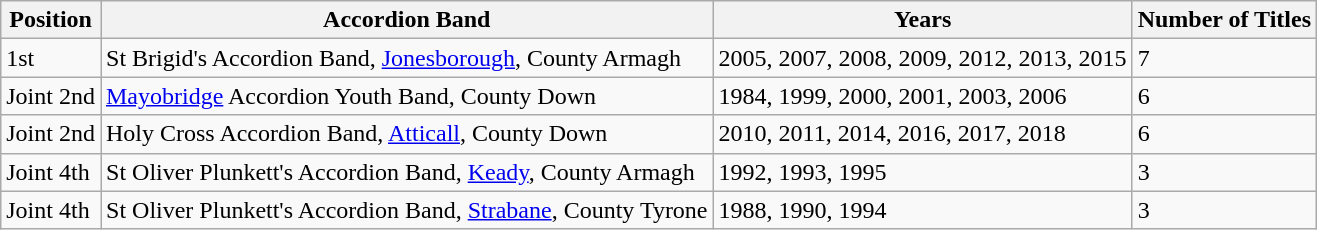<table class="wikitable">
<tr>
<th>Position</th>
<th>Accordion Band</th>
<th>Years</th>
<th>Number of Titles</th>
</tr>
<tr>
<td>1st</td>
<td>St Brigid's Accordion Band, <a href='#'>Jonesborough</a>, County Armagh</td>
<td>2005, 2007, 2008, 2009, 2012, 2013, 2015</td>
<td>7</td>
</tr>
<tr>
<td>Joint 2nd</td>
<td><a href='#'>Mayobridge</a> Accordion Youth Band, County Down</td>
<td>1984, 1999, 2000, 2001, 2003, 2006</td>
<td>6</td>
</tr>
<tr>
<td>Joint 2nd</td>
<td>Holy Cross Accordion Band, <a href='#'>Atticall</a>, County Down</td>
<td>2010, 2011, 2014, 2016, 2017, 2018</td>
<td>6</td>
</tr>
<tr>
<td>Joint 4th</td>
<td>St Oliver Plunkett's Accordion Band, <a href='#'>Keady</a>, County Armagh</td>
<td>1992, 1993, 1995</td>
<td>3</td>
</tr>
<tr>
<td>Joint 4th</td>
<td>St Oliver Plunkett's Accordion Band, <a href='#'>Strabane</a>, County Tyrone</td>
<td>1988, 1990, 1994</td>
<td>3</td>
</tr>
</table>
